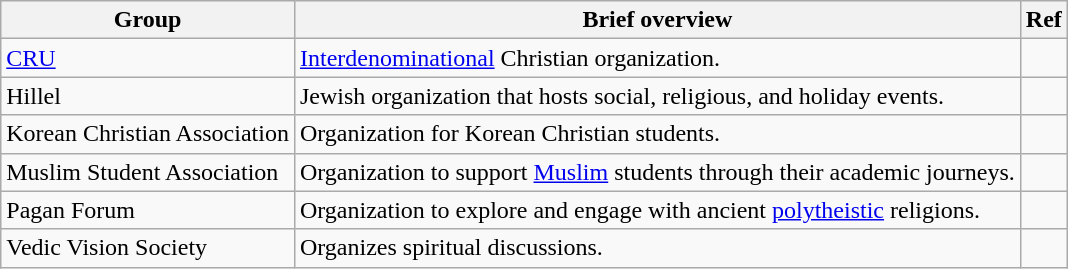<table class="wikitable" style="margin-top: 0">
<tr>
<th>Group</th>
<th>Brief overview</th>
<th>Ref</th>
</tr>
<tr>
<td><a href='#'>CRU</a></td>
<td><a href='#'>Interdenominational</a> Christian organization.</td>
<td></td>
</tr>
<tr>
<td>Hillel</td>
<td>Jewish organization that hosts social, religious, and holiday events.</td>
<td></td>
</tr>
<tr>
<td>Korean Christian Association</td>
<td>Organization for Korean Christian students.</td>
<td></td>
</tr>
<tr>
<td>Muslim Student Association</td>
<td>Organization to support <a href='#'>Muslim</a> students through their academic journeys.</td>
<td></td>
</tr>
<tr>
<td>Pagan Forum</td>
<td>Organization to explore and engage with ancient <a href='#'>polytheistic</a> religions.</td>
<td></td>
</tr>
<tr>
<td>Vedic Vision Society</td>
<td>Organizes spiritual discussions.</td>
<td></td>
</tr>
</table>
